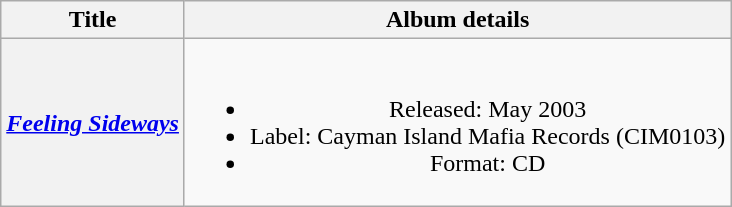<table class="wikitable plainrowheaders" style="text-align:center;">
<tr>
<th>Title</th>
<th>Album details</th>
</tr>
<tr>
<th scope="row"><em><a href='#'>Feeling Sideways</a></em></th>
<td><br><ul><li>Released: May 2003</li><li>Label: Cayman Island Mafia Records (CIM0103)</li><li>Format: CD</li></ul></td>
</tr>
</table>
